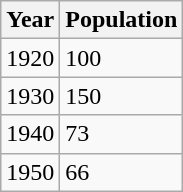<table class="wikitable">
<tr>
<th>Year</th>
<th>Population</th>
</tr>
<tr>
<td>1920</td>
<td>100</td>
</tr>
<tr>
<td>1930</td>
<td>150</td>
</tr>
<tr>
<td>1940</td>
<td>73</td>
</tr>
<tr>
<td>1950</td>
<td>66</td>
</tr>
</table>
